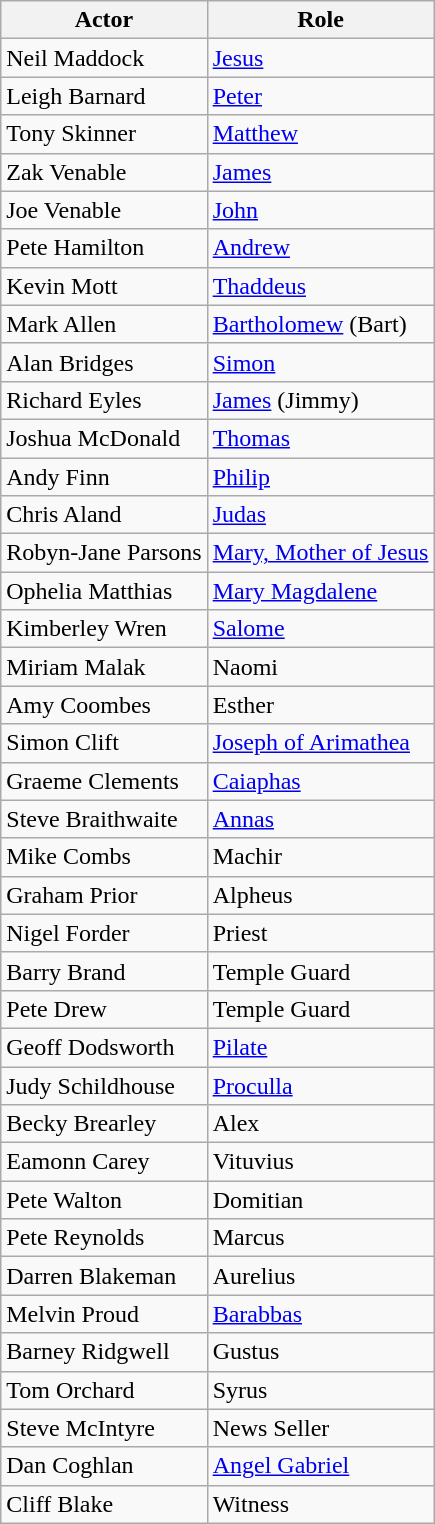<table class="wikitable">
<tr>
<th>Actor</th>
<th>Role</th>
</tr>
<tr>
<td>Neil Maddock</td>
<td><a href='#'>Jesus</a></td>
</tr>
<tr>
<td>Leigh Barnard</td>
<td><a href='#'>Peter</a></td>
</tr>
<tr>
<td>Tony Skinner</td>
<td><a href='#'>Matthew</a></td>
</tr>
<tr>
<td>Zak Venable</td>
<td><a href='#'>James</a></td>
</tr>
<tr>
<td>Joe Venable</td>
<td><a href='#'>John</a></td>
</tr>
<tr>
<td>Pete Hamilton</td>
<td><a href='#'>Andrew</a></td>
</tr>
<tr>
<td>Kevin Mott</td>
<td><a href='#'>Thaddeus</a></td>
</tr>
<tr>
<td>Mark Allen</td>
<td><a href='#'>Bartholomew</a> (Bart)</td>
</tr>
<tr>
<td>Alan Bridges</td>
<td><a href='#'>Simon</a></td>
</tr>
<tr>
<td>Richard Eyles</td>
<td><a href='#'>James</a> (Jimmy)</td>
</tr>
<tr>
<td>Joshua McDonald</td>
<td><a href='#'>Thomas</a></td>
</tr>
<tr>
<td>Andy Finn</td>
<td><a href='#'>Philip</a></td>
</tr>
<tr>
<td>Chris Aland</td>
<td><a href='#'>Judas</a></td>
</tr>
<tr>
<td>Robyn-Jane Parsons</td>
<td><a href='#'>Mary, Mother of Jesus</a></td>
</tr>
<tr>
<td>Ophelia Matthias</td>
<td><a href='#'>Mary Magdalene</a></td>
</tr>
<tr>
<td>Kimberley Wren</td>
<td><a href='#'>Salome</a></td>
</tr>
<tr>
<td>Miriam Malak</td>
<td>Naomi</td>
</tr>
<tr>
<td>Amy Coombes</td>
<td>Esther</td>
</tr>
<tr>
<td>Simon Clift</td>
<td><a href='#'>Joseph of Arimathea</a></td>
</tr>
<tr>
<td>Graeme Clements</td>
<td><a href='#'>Caiaphas</a></td>
</tr>
<tr>
<td>Steve Braithwaite</td>
<td><a href='#'>Annas</a></td>
</tr>
<tr>
<td>Mike Combs</td>
<td>Machir</td>
</tr>
<tr>
<td>Graham Prior</td>
<td>Alpheus</td>
</tr>
<tr>
<td>Nigel Forder</td>
<td>Priest</td>
</tr>
<tr>
<td>Barry Brand</td>
<td>Temple Guard</td>
</tr>
<tr>
<td>Pete Drew</td>
<td>Temple Guard</td>
</tr>
<tr>
<td>Geoff Dodsworth</td>
<td><a href='#'>Pilate</a></td>
</tr>
<tr>
<td>Judy Schildhouse</td>
<td><a href='#'>Proculla</a></td>
</tr>
<tr>
<td>Becky Brearley</td>
<td>Alex</td>
</tr>
<tr>
<td>Eamonn Carey</td>
<td>Vituvius</td>
</tr>
<tr>
<td>Pete Walton</td>
<td>Domitian</td>
</tr>
<tr>
<td>Pete Reynolds</td>
<td>Marcus</td>
</tr>
<tr>
<td>Darren Blakeman</td>
<td>Aurelius</td>
</tr>
<tr>
<td>Melvin Proud</td>
<td><a href='#'>Barabbas</a></td>
</tr>
<tr>
<td>Barney Ridgwell</td>
<td>Gustus</td>
</tr>
<tr>
<td>Tom Orchard</td>
<td>Syrus</td>
</tr>
<tr>
<td>Steve McIntyre</td>
<td>News Seller</td>
</tr>
<tr>
<td>Dan Coghlan</td>
<td><a href='#'>Angel Gabriel</a></td>
</tr>
<tr>
<td>Cliff Blake</td>
<td>Witness</td>
</tr>
</table>
